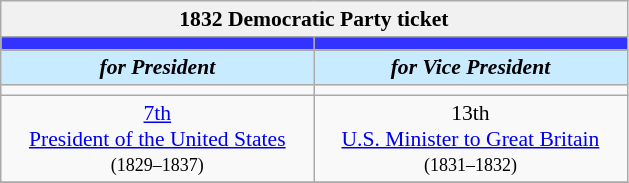<table class="wikitable" style="font-size:90%; text-align:center;">
<tr>
<td style="background:#f1f1f1;" colspan="30"><strong>1832 Democratic Party ticket</strong></td>
</tr>
<tr>
<th style="width:3em; font-size:135%; background:#3333FF; width:200px;"><a href='#'></a></th>
<th style="width:3em; font-size:135%; background:#3333FF; width:200px;"><a href='#'></a></th>
</tr>
<tr>
<td style="width:3em; font-size:100%; color:#000; background:#C8EBFF; width:200px;"><strong><em>for President</em></strong></td>
<td style="width:3em; font-size:100%; color:#000; background:#C8EBFF; width:200px;"><strong><em>for Vice President</em></strong></td>
</tr>
<tr>
<td></td>
<td></td>
</tr>
<tr>
<td><a href='#'>7th</a><br><a href='#'>President of the United States</a><br><small>(1829–1837)</small></td>
<td>13th<br><a href='#'>U.S. Minister to Great Britain</a><br><small>(1831–1832)</small></td>
</tr>
<tr>
</tr>
</table>
